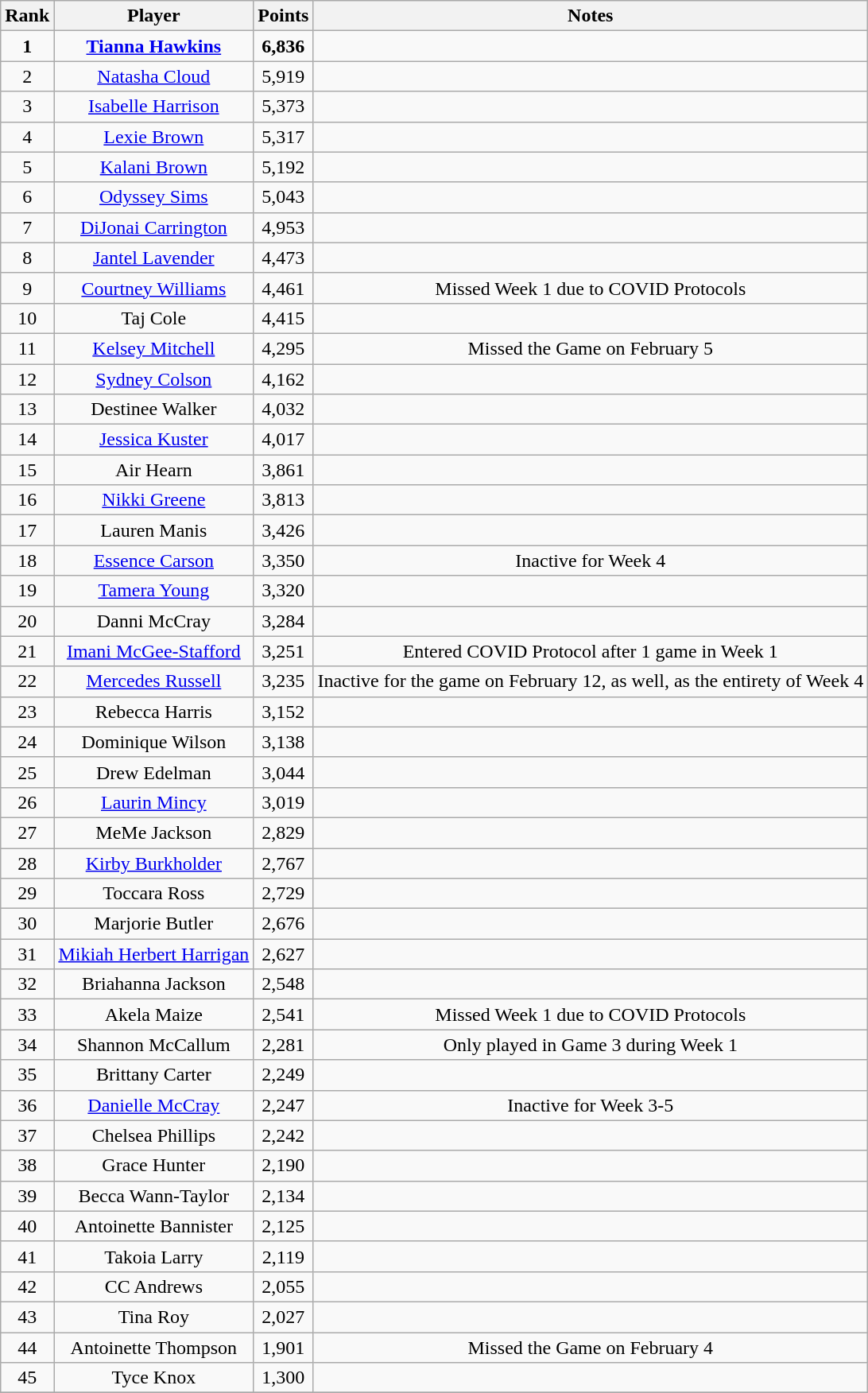<table class="wikitable sortable" style="text-align:center;">
<tr>
<th>Rank</th>
<th>Player</th>
<th>Points</th>
<th>Notes</th>
</tr>
<tr>
<td><strong>1</strong></td>
<td><strong><a href='#'>Tianna Hawkins</a></strong></td>
<td><strong>6,836</strong></td>
<td></td>
</tr>
<tr>
<td>2</td>
<td><a href='#'>Natasha Cloud</a></td>
<td>5,919</td>
<td></td>
</tr>
<tr>
<td>3</td>
<td><a href='#'>Isabelle Harrison</a></td>
<td>5,373</td>
<td></td>
</tr>
<tr>
<td>4</td>
<td><a href='#'>Lexie Brown</a></td>
<td>5,317</td>
<td></td>
</tr>
<tr>
<td>5</td>
<td><a href='#'>Kalani Brown</a></td>
<td>5,192</td>
<td></td>
</tr>
<tr>
<td>6</td>
<td><a href='#'>Odyssey Sims</a></td>
<td>5,043</td>
<td></td>
</tr>
<tr>
<td>7</td>
<td><a href='#'>DiJonai Carrington</a></td>
<td>4,953</td>
<td></td>
</tr>
<tr>
<td>8</td>
<td><a href='#'>Jantel Lavender</a></td>
<td>4,473</td>
<td></td>
</tr>
<tr>
<td>9</td>
<td><a href='#'>Courtney Williams</a></td>
<td>4,461</td>
<td>Missed Week 1 due to COVID Protocols </td>
</tr>
<tr>
<td>10</td>
<td>Taj Cole</td>
<td>4,415</td>
<td></td>
</tr>
<tr>
<td>11</td>
<td><a href='#'>Kelsey Mitchell</a></td>
<td>4,295</td>
<td>Missed the Game on February 5</td>
</tr>
<tr>
<td>12</td>
<td><a href='#'>Sydney Colson</a></td>
<td>4,162</td>
<td></td>
</tr>
<tr>
<td>13</td>
<td>Destinee Walker</td>
<td>4,032</td>
<td></td>
</tr>
<tr>
<td>14</td>
<td><a href='#'>Jessica Kuster</a></td>
<td>4,017</td>
<td></td>
</tr>
<tr>
<td>15</td>
<td>Air Hearn</td>
<td>3,861</td>
<td></td>
</tr>
<tr>
<td>16</td>
<td><a href='#'>Nikki Greene</a></td>
<td>3,813</td>
<td></td>
</tr>
<tr>
<td>17</td>
<td>Lauren Manis</td>
<td>3,426</td>
<td></td>
</tr>
<tr>
<td>18</td>
<td><a href='#'>Essence Carson</a></td>
<td>3,350</td>
<td>Inactive for Week 4</td>
</tr>
<tr>
<td>19</td>
<td><a href='#'>Tamera Young</a></td>
<td>3,320</td>
<td></td>
</tr>
<tr>
<td>20</td>
<td>Danni McCray</td>
<td>3,284</td>
<td></td>
</tr>
<tr>
<td>21</td>
<td><a href='#'>Imani McGee-Stafford</a></td>
<td>3,251</td>
<td>Entered COVID Protocol after 1 game in Week 1</td>
</tr>
<tr>
<td>22</td>
<td><a href='#'>Mercedes Russell</a></td>
<td>3,235</td>
<td>Inactive for the game on February 12, as well, as the entirety of Week 4</td>
</tr>
<tr>
<td>23</td>
<td>Rebecca Harris</td>
<td>3,152</td>
<td></td>
</tr>
<tr>
<td>24</td>
<td>Dominique Wilson</td>
<td>3,138</td>
<td></td>
</tr>
<tr>
<td>25</td>
<td>Drew Edelman</td>
<td>3,044</td>
<td></td>
</tr>
<tr>
<td>26</td>
<td><a href='#'>Laurin Mincy</a></td>
<td>3,019</td>
<td></td>
</tr>
<tr>
<td>27</td>
<td>MeMe Jackson</td>
<td>2,829</td>
<td></td>
</tr>
<tr>
<td>28</td>
<td><a href='#'>Kirby Burkholder</a></td>
<td>2,767</td>
<td></td>
</tr>
<tr>
<td>29</td>
<td>Toccara Ross</td>
<td>2,729</td>
<td></td>
</tr>
<tr>
<td>30</td>
<td>Marjorie Butler</td>
<td>2,676</td>
<td></td>
</tr>
<tr>
<td>31</td>
<td><a href='#'>Mikiah Herbert Harrigan</a></td>
<td>2,627</td>
<td></td>
</tr>
<tr>
<td>32</td>
<td>Briahanna Jackson</td>
<td>2,548</td>
<td></td>
</tr>
<tr>
<td>33</td>
<td>Akela Maize</td>
<td>2,541</td>
<td>Missed Week 1 due to COVID Protocols </td>
</tr>
<tr>
<td>34</td>
<td>Shannon McCallum</td>
<td>2,281</td>
<td>Only played in Game 3 during Week 1</td>
</tr>
<tr>
<td>35</td>
<td>Brittany Carter</td>
<td>2,249</td>
<td></td>
</tr>
<tr>
<td>36</td>
<td><a href='#'>Danielle McCray</a></td>
<td>2,247</td>
<td>Inactive for Week 3-5</td>
</tr>
<tr>
<td>37</td>
<td>Chelsea Phillips</td>
<td>2,242</td>
<td></td>
</tr>
<tr>
<td>38</td>
<td>Grace Hunter</td>
<td>2,190</td>
<td></td>
</tr>
<tr>
<td>39</td>
<td>Becca Wann-Taylor</td>
<td>2,134</td>
<td></td>
</tr>
<tr>
<td>40</td>
<td>Antoinette Bannister</td>
<td>2,125</td>
<td></td>
</tr>
<tr>
<td>41</td>
<td>Takoia Larry</td>
<td>2,119</td>
<td></td>
</tr>
<tr>
<td>42</td>
<td>CC Andrews</td>
<td>2,055</td>
<td></td>
</tr>
<tr>
<td>43</td>
<td>Tina Roy</td>
<td>2,027</td>
<td></td>
</tr>
<tr>
<td>44</td>
<td>Antoinette Thompson</td>
<td>1,901</td>
<td>Missed the Game on February 4</td>
</tr>
<tr>
<td>45</td>
<td>Tyce Knox</td>
<td>1,300</td>
<td></td>
</tr>
<tr>
</tr>
</table>
